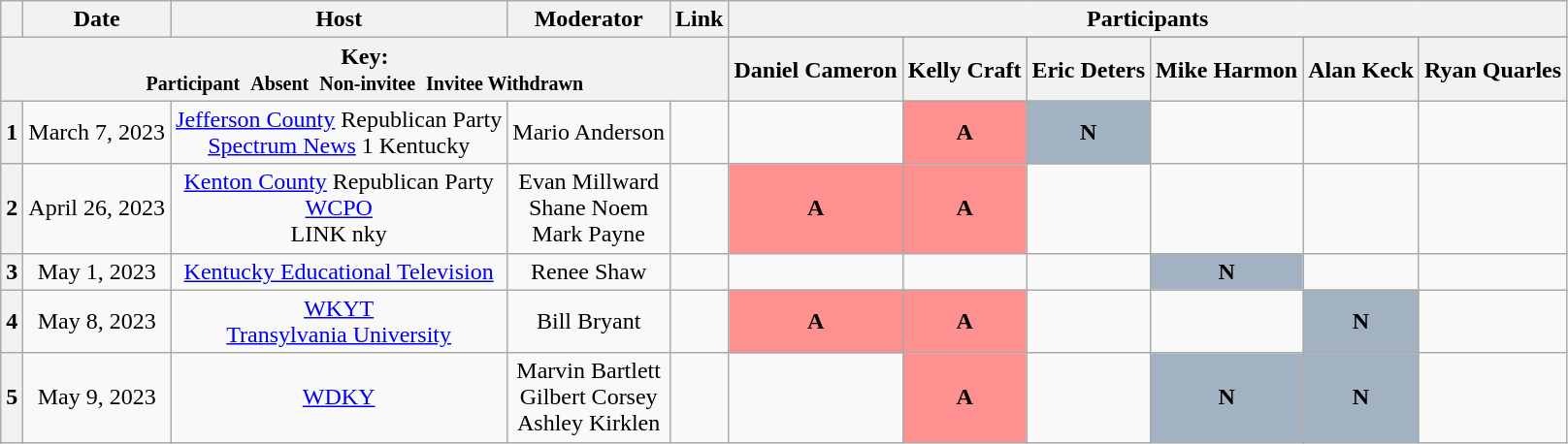<table class="wikitable" style="text-align:center;">
<tr>
<th scope="col"></th>
<th scope="col">Date</th>
<th scope="col">Host</th>
<th scope="col">Moderator</th>
<th scope="col">Link</th>
<th colspan="6" scope="col">Participants</th>
</tr>
<tr>
<th colspan="5" rowspan="2">Key:<br> <small>Participant </small>  <small>Absent </small>  <small>Non-invitee </small>  <small>Invitee  Withdrawn</small></th>
</tr>
<tr>
<th scope="col">Daniel Cameron</th>
<th scope="col">Kelly Craft</th>
<th scope="col">Eric Deters</th>
<th scope="col">Mike Harmon</th>
<th scope="col">Alan Keck</th>
<th scope="col">Ryan Quarles</th>
</tr>
<tr>
<th scope="row">1</th>
<td style="white-space:nowrap;">March 7, 2023</td>
<td style="white-space:nowrap;"><a href='#'>Jefferson County</a> Republican Party<br><a href='#'>Spectrum News</a> 1 Kentucky</td>
<td style="white-space:nowrap;">Mario Anderson</td>
<td style="white-space:nowrap;"></td>
<td></td>
<td style="background:#ff9090; color:black; text-align:center;"><strong>A</strong></td>
<td style="background:#A2B2C2; color:black; text-align:center;"><strong>N</strong></td>
<td></td>
<td></td>
<td></td>
</tr>
<tr>
<th scope="row">2</th>
<td style="white-space:nowrap;">April 26, 2023</td>
<td style="white-space:nowrap;"><a href='#'>Kenton County</a> Republican Party<br><a href='#'>WCPO</a><br>LINK nky</td>
<td style="white-space:nowrap;">Evan Millward<br>Shane Noem<br>Mark Payne</td>
<td style="white-space:nowrap;"></td>
<td style="background:#ff9090; color:black; text-align:center;"><strong>A</strong></td>
<td style="background:#ff9090; color:black; text-align:center;"><strong>A</strong></td>
<td></td>
<td></td>
<td></td>
<td></td>
</tr>
<tr>
<th scope="row">3</th>
<td style="white-space:nowrap;">May 1, 2023</td>
<td style="white-space:nowrap;"><a href='#'>Kentucky Educational Television</a></td>
<td style="white-space:nowrap;">Renee Shaw</td>
<td style="white-space:nowrap;"></td>
<td></td>
<td></td>
<td></td>
<td style="background:#A2B2C2; color:black; text-align:center;"><strong>N</strong></td>
<td></td>
<td></td>
</tr>
<tr>
<th>4</th>
<td>May 8, 2023</td>
<td><a href='#'>WKYT</a><br><a href='#'>Transylvania University</a></td>
<td>Bill Bryant</td>
<td></td>
<td style="background:#ff9090; color:black; text-align:center;"><strong>A</strong></td>
<td style="background:#ff9090; color:black; text-align:center;"><strong>A</strong></td>
<td></td>
<td></td>
<td style="background:#A2B2C2; color:black; text-align:center;"><strong>N</strong></td>
<td></td>
</tr>
<tr>
<th>5</th>
<td>May 9, 2023</td>
<td><a href='#'>WDKY</a></td>
<td>Marvin Bartlett<br>Gilbert Corsey<br>Ashley Kirklen</td>
<td></td>
<td></td>
<td style="background:#ff9090; color:black; text-align:center;"><strong>A</strong></td>
<td></td>
<td style="background:#A2B2C2; color:black; text-align:center;"><strong>N</strong></td>
<td style="background:#A2B2C2; color:black; text-align:center;"><strong>N</strong></td>
<td></td>
</tr>
</table>
